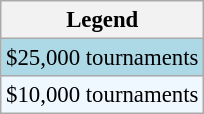<table class="wikitable" style="font-size:95%">
<tr>
<th>Legend</th>
</tr>
<tr style="background:lightblue;">
<td>$25,000 tournaments</td>
</tr>
<tr style="background:#f0f8ff;">
<td>$10,000 tournaments</td>
</tr>
</table>
